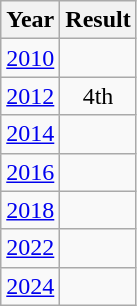<table class="wikitable" style="text-align:center">
<tr>
<th>Year</th>
<th>Result</th>
</tr>
<tr>
<td><a href='#'>2010</a></td>
<td></td>
</tr>
<tr>
<td><a href='#'>2012</a></td>
<td>4th</td>
</tr>
<tr>
<td><a href='#'>2014</a></td>
<td></td>
</tr>
<tr>
<td><a href='#'>2016</a></td>
<td></td>
</tr>
<tr>
<td><a href='#'>2018</a></td>
<td></td>
</tr>
<tr>
<td><a href='#'>2022</a></td>
<td></td>
</tr>
<tr>
<td><a href='#'>2024</a></td>
<td></td>
</tr>
</table>
